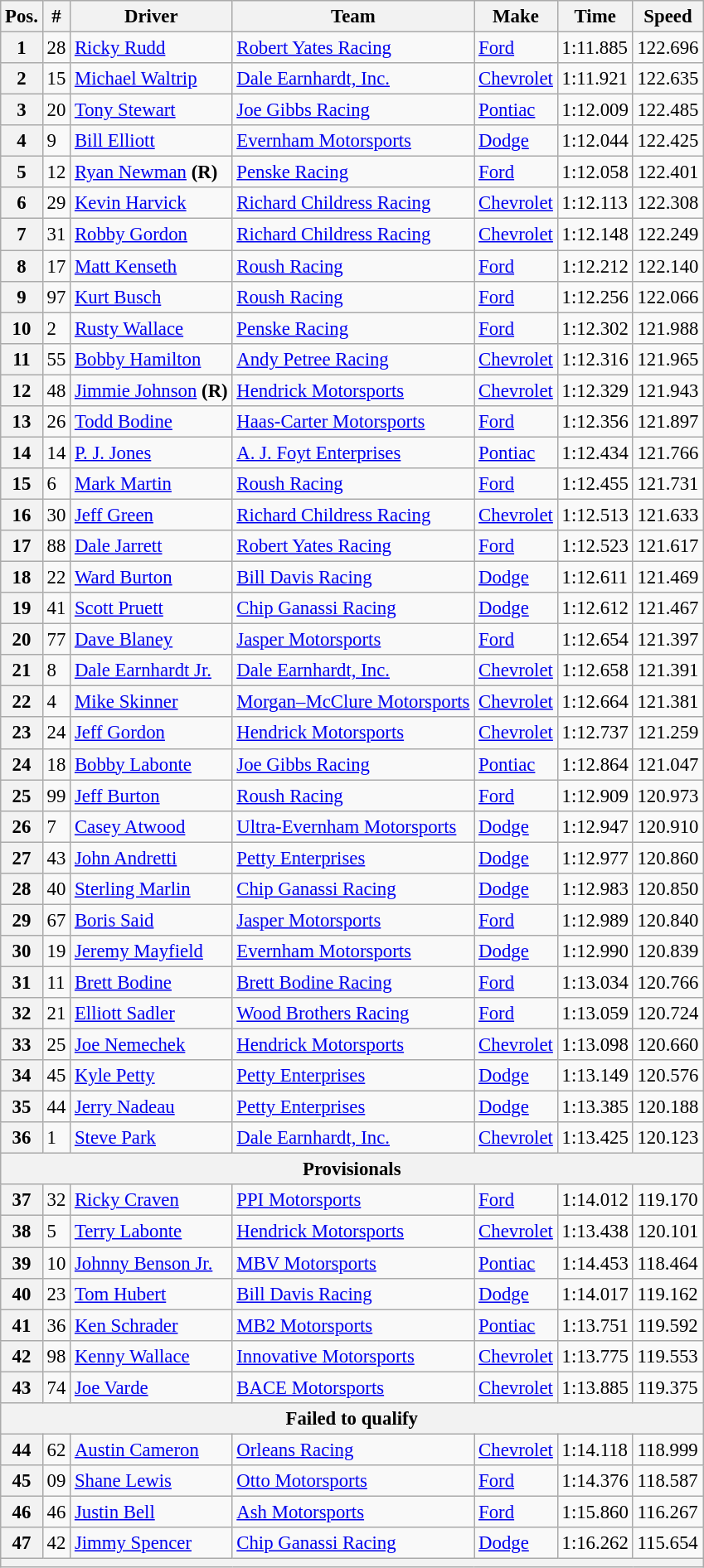<table class="wikitable" style="font-size:95%">
<tr>
<th>Pos.</th>
<th>#</th>
<th>Driver</th>
<th>Team</th>
<th>Make</th>
<th>Time</th>
<th>Speed</th>
</tr>
<tr>
<th>1</th>
<td>28</td>
<td><a href='#'>Ricky Rudd</a></td>
<td><a href='#'>Robert Yates Racing</a></td>
<td><a href='#'>Ford</a></td>
<td>1:11.885</td>
<td>122.696</td>
</tr>
<tr>
<th>2</th>
<td>15</td>
<td><a href='#'>Michael Waltrip</a></td>
<td><a href='#'>Dale Earnhardt, Inc.</a></td>
<td><a href='#'>Chevrolet</a></td>
<td>1:11.921</td>
<td>122.635</td>
</tr>
<tr>
<th>3</th>
<td>20</td>
<td><a href='#'>Tony Stewart</a></td>
<td><a href='#'>Joe Gibbs Racing</a></td>
<td><a href='#'>Pontiac</a></td>
<td>1:12.009</td>
<td>122.485</td>
</tr>
<tr>
<th>4</th>
<td>9</td>
<td><a href='#'>Bill Elliott</a></td>
<td><a href='#'>Evernham Motorsports</a></td>
<td><a href='#'>Dodge</a></td>
<td>1:12.044</td>
<td>122.425</td>
</tr>
<tr>
<th>5</th>
<td>12</td>
<td><a href='#'>Ryan Newman</a> <strong>(R)</strong></td>
<td><a href='#'>Penske Racing</a></td>
<td><a href='#'>Ford</a></td>
<td>1:12.058</td>
<td>122.401</td>
</tr>
<tr>
<th>6</th>
<td>29</td>
<td><a href='#'>Kevin Harvick</a></td>
<td><a href='#'>Richard Childress Racing</a></td>
<td><a href='#'>Chevrolet</a></td>
<td>1:12.113</td>
<td>122.308</td>
</tr>
<tr>
<th>7</th>
<td>31</td>
<td><a href='#'>Robby Gordon</a></td>
<td><a href='#'>Richard Childress Racing</a></td>
<td><a href='#'>Chevrolet</a></td>
<td>1:12.148</td>
<td>122.249</td>
</tr>
<tr>
<th>8</th>
<td>17</td>
<td><a href='#'>Matt Kenseth</a></td>
<td><a href='#'>Roush Racing</a></td>
<td><a href='#'>Ford</a></td>
<td>1:12.212</td>
<td>122.140</td>
</tr>
<tr>
<th>9</th>
<td>97</td>
<td><a href='#'>Kurt Busch</a></td>
<td><a href='#'>Roush Racing</a></td>
<td><a href='#'>Ford</a></td>
<td>1:12.256</td>
<td>122.066</td>
</tr>
<tr>
<th>10</th>
<td>2</td>
<td><a href='#'>Rusty Wallace</a></td>
<td><a href='#'>Penske Racing</a></td>
<td><a href='#'>Ford</a></td>
<td>1:12.302</td>
<td>121.988</td>
</tr>
<tr>
<th>11</th>
<td>55</td>
<td><a href='#'>Bobby Hamilton</a></td>
<td><a href='#'>Andy Petree Racing</a></td>
<td><a href='#'>Chevrolet</a></td>
<td>1:12.316</td>
<td>121.965</td>
</tr>
<tr>
<th>12</th>
<td>48</td>
<td><a href='#'>Jimmie Johnson</a> <strong>(R)</strong></td>
<td><a href='#'>Hendrick Motorsports</a></td>
<td><a href='#'>Chevrolet</a></td>
<td>1:12.329</td>
<td>121.943</td>
</tr>
<tr>
<th>13</th>
<td>26</td>
<td><a href='#'>Todd Bodine</a></td>
<td><a href='#'>Haas-Carter Motorsports</a></td>
<td><a href='#'>Ford</a></td>
<td>1:12.356</td>
<td>121.897</td>
</tr>
<tr>
<th>14</th>
<td>14</td>
<td><a href='#'>P. J. Jones</a></td>
<td><a href='#'>A. J. Foyt Enterprises</a></td>
<td><a href='#'>Pontiac</a></td>
<td>1:12.434</td>
<td>121.766</td>
</tr>
<tr>
<th>15</th>
<td>6</td>
<td><a href='#'>Mark Martin</a></td>
<td><a href='#'>Roush Racing</a></td>
<td><a href='#'>Ford</a></td>
<td>1:12.455</td>
<td>121.731</td>
</tr>
<tr>
<th>16</th>
<td>30</td>
<td><a href='#'>Jeff Green</a></td>
<td><a href='#'>Richard Childress Racing</a></td>
<td><a href='#'>Chevrolet</a></td>
<td>1:12.513</td>
<td>121.633</td>
</tr>
<tr>
<th>17</th>
<td>88</td>
<td><a href='#'>Dale Jarrett</a></td>
<td><a href='#'>Robert Yates Racing</a></td>
<td><a href='#'>Ford</a></td>
<td>1:12.523</td>
<td>121.617</td>
</tr>
<tr>
<th>18</th>
<td>22</td>
<td><a href='#'>Ward Burton</a></td>
<td><a href='#'>Bill Davis Racing</a></td>
<td><a href='#'>Dodge</a></td>
<td>1:12.611</td>
<td>121.469</td>
</tr>
<tr>
<th>19</th>
<td>41</td>
<td><a href='#'>Scott Pruett</a></td>
<td><a href='#'>Chip Ganassi Racing</a></td>
<td><a href='#'>Dodge</a></td>
<td>1:12.612</td>
<td>121.467</td>
</tr>
<tr>
<th>20</th>
<td>77</td>
<td><a href='#'>Dave Blaney</a></td>
<td><a href='#'>Jasper Motorsports</a></td>
<td><a href='#'>Ford</a></td>
<td>1:12.654</td>
<td>121.397</td>
</tr>
<tr>
<th>21</th>
<td>8</td>
<td><a href='#'>Dale Earnhardt Jr.</a></td>
<td><a href='#'>Dale Earnhardt, Inc.</a></td>
<td><a href='#'>Chevrolet</a></td>
<td>1:12.658</td>
<td>121.391</td>
</tr>
<tr>
<th>22</th>
<td>4</td>
<td><a href='#'>Mike Skinner</a></td>
<td><a href='#'>Morgan–McClure Motorsports</a></td>
<td><a href='#'>Chevrolet</a></td>
<td>1:12.664</td>
<td>121.381</td>
</tr>
<tr>
<th>23</th>
<td>24</td>
<td><a href='#'>Jeff Gordon</a></td>
<td><a href='#'>Hendrick Motorsports</a></td>
<td><a href='#'>Chevrolet</a></td>
<td>1:12.737</td>
<td>121.259</td>
</tr>
<tr>
<th>24</th>
<td>18</td>
<td><a href='#'>Bobby Labonte</a></td>
<td><a href='#'>Joe Gibbs Racing</a></td>
<td><a href='#'>Pontiac</a></td>
<td>1:12.864</td>
<td>121.047</td>
</tr>
<tr>
<th>25</th>
<td>99</td>
<td><a href='#'>Jeff Burton</a></td>
<td><a href='#'>Roush Racing</a></td>
<td><a href='#'>Ford</a></td>
<td>1:12.909</td>
<td>120.973</td>
</tr>
<tr>
<th>26</th>
<td>7</td>
<td><a href='#'>Casey Atwood</a></td>
<td><a href='#'>Ultra-Evernham Motorsports</a></td>
<td><a href='#'>Dodge</a></td>
<td>1:12.947</td>
<td>120.910</td>
</tr>
<tr>
<th>27</th>
<td>43</td>
<td><a href='#'>John Andretti</a></td>
<td><a href='#'>Petty Enterprises</a></td>
<td><a href='#'>Dodge</a></td>
<td>1:12.977</td>
<td>120.860</td>
</tr>
<tr>
<th>28</th>
<td>40</td>
<td><a href='#'>Sterling Marlin</a></td>
<td><a href='#'>Chip Ganassi Racing</a></td>
<td><a href='#'>Dodge</a></td>
<td>1:12.983</td>
<td>120.850</td>
</tr>
<tr>
<th>29</th>
<td>67</td>
<td><a href='#'>Boris Said</a></td>
<td><a href='#'>Jasper Motorsports</a></td>
<td><a href='#'>Ford</a></td>
<td>1:12.989</td>
<td>120.840</td>
</tr>
<tr>
<th>30</th>
<td>19</td>
<td><a href='#'>Jeremy Mayfield</a></td>
<td><a href='#'>Evernham Motorsports</a></td>
<td><a href='#'>Dodge</a></td>
<td>1:12.990</td>
<td>120.839</td>
</tr>
<tr>
<th>31</th>
<td>11</td>
<td><a href='#'>Brett Bodine</a></td>
<td><a href='#'>Brett Bodine Racing</a></td>
<td><a href='#'>Ford</a></td>
<td>1:13.034</td>
<td>120.766</td>
</tr>
<tr>
<th>32</th>
<td>21</td>
<td><a href='#'>Elliott Sadler</a></td>
<td><a href='#'>Wood Brothers Racing</a></td>
<td><a href='#'>Ford</a></td>
<td>1:13.059</td>
<td>120.724</td>
</tr>
<tr>
<th>33</th>
<td>25</td>
<td><a href='#'>Joe Nemechek</a></td>
<td><a href='#'>Hendrick Motorsports</a></td>
<td><a href='#'>Chevrolet</a></td>
<td>1:13.098</td>
<td>120.660</td>
</tr>
<tr>
<th>34</th>
<td>45</td>
<td><a href='#'>Kyle Petty</a></td>
<td><a href='#'>Petty Enterprises</a></td>
<td><a href='#'>Dodge</a></td>
<td>1:13.149</td>
<td>120.576</td>
</tr>
<tr>
<th>35</th>
<td>44</td>
<td><a href='#'>Jerry Nadeau</a></td>
<td><a href='#'>Petty Enterprises</a></td>
<td><a href='#'>Dodge</a></td>
<td>1:13.385</td>
<td>120.188</td>
</tr>
<tr>
<th>36</th>
<td>1</td>
<td><a href='#'>Steve Park</a></td>
<td><a href='#'>Dale Earnhardt, Inc.</a></td>
<td><a href='#'>Chevrolet</a></td>
<td>1:13.425</td>
<td>120.123</td>
</tr>
<tr>
<th colspan="7">Provisionals</th>
</tr>
<tr>
<th>37</th>
<td>32</td>
<td><a href='#'>Ricky Craven</a></td>
<td><a href='#'>PPI Motorsports</a></td>
<td><a href='#'>Ford</a></td>
<td>1:14.012</td>
<td>119.170</td>
</tr>
<tr>
<th>38</th>
<td>5</td>
<td><a href='#'>Terry Labonte</a></td>
<td><a href='#'>Hendrick Motorsports</a></td>
<td><a href='#'>Chevrolet</a></td>
<td>1:13.438</td>
<td>120.101</td>
</tr>
<tr>
<th>39</th>
<td>10</td>
<td><a href='#'>Johnny Benson Jr.</a></td>
<td><a href='#'>MBV Motorsports</a></td>
<td><a href='#'>Pontiac</a></td>
<td>1:14.453</td>
<td>118.464</td>
</tr>
<tr>
<th>40</th>
<td>23</td>
<td><a href='#'>Tom Hubert</a></td>
<td><a href='#'>Bill Davis Racing</a></td>
<td><a href='#'>Dodge</a></td>
<td>1:14.017</td>
<td>119.162</td>
</tr>
<tr>
<th>41</th>
<td>36</td>
<td><a href='#'>Ken Schrader</a></td>
<td><a href='#'>MB2 Motorsports</a></td>
<td><a href='#'>Pontiac</a></td>
<td>1:13.751</td>
<td>119.592</td>
</tr>
<tr>
<th>42</th>
<td>98</td>
<td><a href='#'>Kenny Wallace</a></td>
<td><a href='#'>Innovative Motorsports</a></td>
<td><a href='#'>Chevrolet</a></td>
<td>1:13.775</td>
<td>119.553</td>
</tr>
<tr>
<th>43</th>
<td>74</td>
<td><a href='#'>Joe Varde</a></td>
<td><a href='#'>BACE Motorsports</a></td>
<td><a href='#'>Chevrolet</a></td>
<td>1:13.885</td>
<td>119.375</td>
</tr>
<tr>
<th colspan="7">Failed to qualify</th>
</tr>
<tr>
<th>44</th>
<td>62</td>
<td><a href='#'>Austin Cameron</a></td>
<td><a href='#'>Orleans Racing</a></td>
<td><a href='#'>Chevrolet</a></td>
<td>1:14.118</td>
<td>118.999</td>
</tr>
<tr>
<th>45</th>
<td>09</td>
<td><a href='#'>Shane Lewis</a></td>
<td><a href='#'>Otto Motorsports</a></td>
<td><a href='#'>Ford</a></td>
<td>1:14.376</td>
<td>118.587</td>
</tr>
<tr>
<th>46</th>
<td>46</td>
<td><a href='#'>Justin Bell</a></td>
<td><a href='#'>Ash Motorsports</a></td>
<td><a href='#'>Ford</a></td>
<td>1:15.860</td>
<td>116.267</td>
</tr>
<tr>
<th>47</th>
<td>42</td>
<td><a href='#'>Jimmy Spencer</a></td>
<td><a href='#'>Chip Ganassi Racing</a></td>
<td><a href='#'>Dodge</a></td>
<td>1:16.262</td>
<td>115.654</td>
</tr>
<tr>
<th colspan="7"></th>
</tr>
</table>
